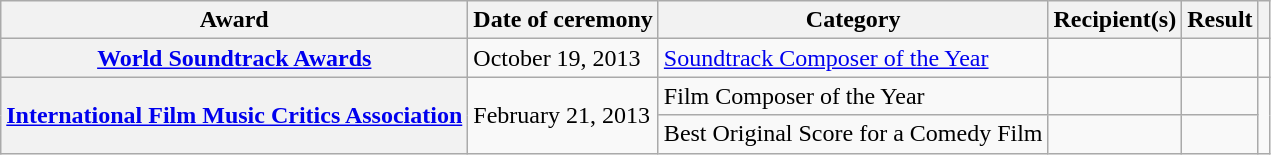<table class="wikitable plainrowheaders sortable">
<tr>
<th scope="col">Award</th>
<th scope="col">Date of ceremony</th>
<th scope="col">Category</th>
<th scope="col">Recipient(s)</th>
<th scope="col">Result</th>
<th scope="col" class="unsortable"></th>
</tr>
<tr>
<th scope="row"><a href='#'>World Soundtrack Awards</a></th>
<td>October 19, 2013</td>
<td><a href='#'>Soundtrack Composer of the Year</a></td>
<td><br> </td>
<td></td>
<td style="text-align:center;"><br></td>
</tr>
<tr>
<th rowspan="2" scope="row"><a href='#'>International Film Music Critics Association</a></th>
<td rowspan="2">February 21, 2013</td>
<td>Film Composer of the Year</td>
<td><br> </td>
<td></td>
<td rowspan="2" style="text-align:center;"></td>
</tr>
<tr>
<td>Best Original Score for a Comedy Film</td>
<td></td>
<td></td>
</tr>
</table>
